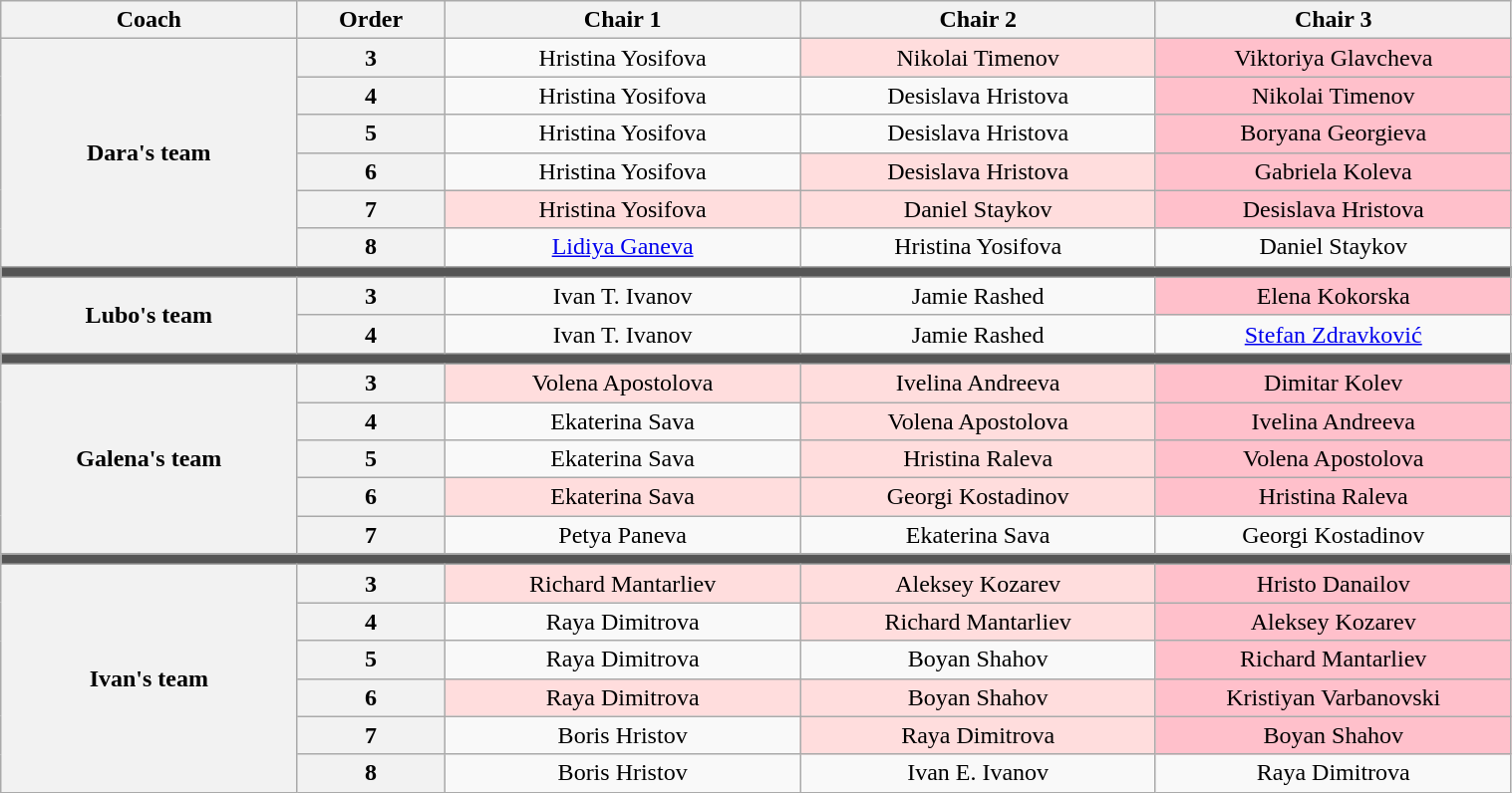<table class="wikitable collapsible collapsed plainrowheaders" style="text-align:center; margin:10px; width:80%">
<tr>
<th Width="10%">Coach</th>
<th Width="05%">Order</th>
<th Width="12%">Chair 1</th>
<th Width="12%">Chair 2</th>
<th Width="12%">Chair 3</th>
</tr>
<tr>
<th rowspan="6">Dara's team</th>
<th>3</th>
<td>Hristina Yosifova</td>
<td style="background:#fdd">Nikolai Timenov</td>
<td style="background: pink">Viktoriya Glavcheva</td>
</tr>
<tr>
<th>4</th>
<td>Hristina Yosifova</td>
<td>Desislava Hristova</td>
<td style="background: pink">Nikolai Timenov</td>
</tr>
<tr>
<th>5</th>
<td>Hristina Yosifova</td>
<td>Desislava Hristova</td>
<td style="background: pink">Boryana Georgieva</td>
</tr>
<tr>
<th>6</th>
<td>Hristina Yosifova</td>
<td style="background:#fdd">Desislava Hristova</td>
<td style="background: pink">Gabriela Koleva</td>
</tr>
<tr>
<th>7</th>
<td style="background:#fdd">Hristina Yosifova</td>
<td style="background:#fdd">Daniel Staykov</td>
<td style="background: pink">Desislava Hristova</td>
</tr>
<tr>
<th>8</th>
<td><a href='#'>Lidiya Ganeva</a></td>
<td>Hristina Yosifova</td>
<td>Daniel Staykov</td>
</tr>
<tr>
<td colspan="8" style="background:#555"></td>
</tr>
<tr>
<th rowspan="2">Lubo's team</th>
<th>3</th>
<td>Ivan T. Ivanov</td>
<td>Jamie Rashed</td>
<td style="background: pink">Elena Kokorska</td>
</tr>
<tr>
<th>4</th>
<td>Ivan T. Ivanov</td>
<td>Jamie Rashed</td>
<td><a href='#'>Stefan Zdravković</a></td>
</tr>
<tr>
<td colspan="8" style="background:#555"></td>
</tr>
<tr>
<th rowspan="5">Galena's team</th>
<th>3</th>
<td style="background:#fdd">Volena Apostolova</td>
<td style="background:#fdd">Ivelina Andreeva</td>
<td style="background: pink">Dimitar Kolev</td>
</tr>
<tr>
<th>4</th>
<td>Ekaterina Sava</td>
<td style="background:#fdd">Volena Apostolova</td>
<td style="background: pink">Ivelina Andreeva</td>
</tr>
<tr>
<th>5</th>
<td>Ekaterina Sava</td>
<td style="background:#fdd">Hristina Raleva</td>
<td style="background: pink">Volena Apostolova</td>
</tr>
<tr>
<th>6</th>
<td style="background:#fdd">Ekaterina Sava</td>
<td style="background:#fdd">Georgi Kostadinov</td>
<td style="background: pink">Hristina Raleva</td>
</tr>
<tr>
<th>7</th>
<td>Petya Paneva</td>
<td>Ekaterina Sava</td>
<td>Georgi Kostadinov</td>
</tr>
<tr>
<td colspan="8" style="background:#555"></td>
</tr>
<tr>
<th rowspan="6">Ivan's team</th>
<th>3</th>
<td style="background:#fdd">Richard Mantarliev</td>
<td style="background:#fdd">Aleksey Kozarev</td>
<td style="background: pink">Hristo Danailov</td>
</tr>
<tr>
<th>4</th>
<td>Raya Dimitrova</td>
<td style="background:#fdd">Richard Mantarliev</td>
<td style="background: pink">Aleksey Kozarev</td>
</tr>
<tr>
<th>5</th>
<td>Raya Dimitrova</td>
<td>Boyan Shahov</td>
<td style="background: pink">Richard Mantarliev</td>
</tr>
<tr>
<th>6</th>
<td style="background:#fdd">Raya Dimitrova</td>
<td style="background:#fdd">Boyan Shahov</td>
<td style="background: pink">Kristiyan Varbanovski</td>
</tr>
<tr>
<th>7</th>
<td>Boris Hristov</td>
<td style="background:#fdd">Raya Dimitrova</td>
<td style="background: pink">Boyan Shahov</td>
</tr>
<tr>
<th>8</th>
<td>Boris Hristov</td>
<td>Ivan E. Ivanov</td>
<td>Raya Dimitrova</td>
</tr>
</table>
